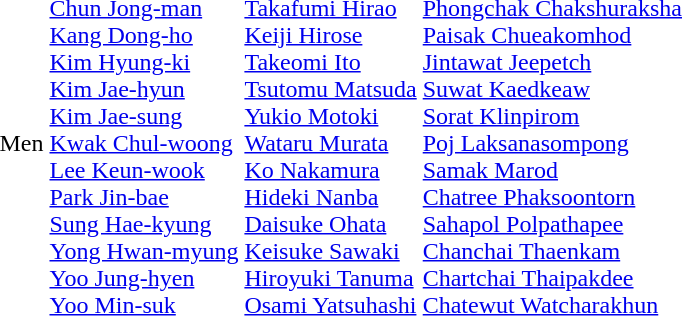<table>
<tr>
<td>Men<br></td>
<td><br><a href='#'>Chun Jong-man</a><br><a href='#'>Kang Dong-ho</a><br><a href='#'>Kim Hyung-ki</a><br><a href='#'>Kim Jae-hyun</a><br><a href='#'>Kim Jae-sung</a><br><a href='#'>Kwak Chul-woong</a><br><a href='#'>Lee Keun-wook</a><br><a href='#'>Park Jin-bae</a><br><a href='#'>Sung Hae-kyung</a><br><a href='#'>Yong Hwan-myung</a><br><a href='#'>Yoo Jung-hyen</a><br><a href='#'>Yoo Min-suk</a></td>
<td><br><a href='#'>Takafumi Hirao</a><br><a href='#'>Keiji Hirose</a><br><a href='#'>Takeomi Ito</a><br><a href='#'>Tsutomu Matsuda</a><br><a href='#'>Yukio Motoki</a><br><a href='#'>Wataru Murata</a><br><a href='#'>Ko Nakamura</a><br><a href='#'>Hideki Nanba</a><br><a href='#'>Daisuke Ohata</a><br><a href='#'>Keisuke Sawaki</a><br><a href='#'>Hiroyuki Tanuma</a><br><a href='#'>Osami Yatsuhashi</a></td>
<td><br><a href='#'>Phongchak Chakshuraksha</a><br><a href='#'>Paisak Chueakomhod</a><br><a href='#'>Jintawat Jeepetch</a><br><a href='#'>Suwat Kaedkeaw</a><br><a href='#'>Sorat Klinpirom</a><br><a href='#'>Poj Laksanasompong</a><br><a href='#'>Samak Marod</a><br><a href='#'>Chatree Phaksoontorn</a><br><a href='#'>Sahapol Polpathapee</a><br><a href='#'>Chanchai Thaenkam</a><br><a href='#'>Chartchai Thaipakdee</a><br><a href='#'>Chatewut Watcharakhun</a></td>
</tr>
</table>
